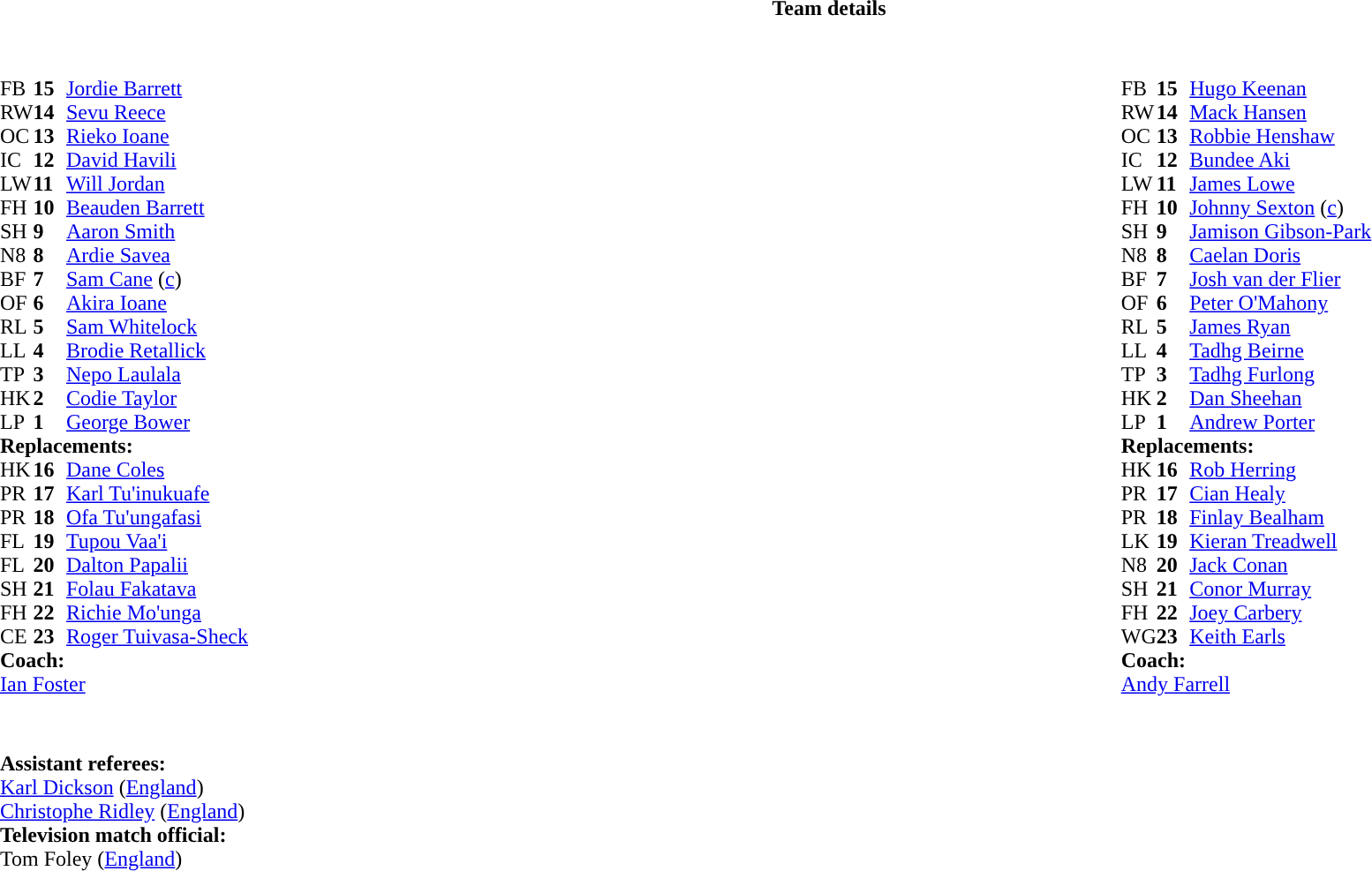<table border="0" style="width:100%;" class="collapsible collapsed">
<tr>
<th>Team details</th>
</tr>
<tr>
<td><br><table style="width:100%">
<tr>
<td style="vertical-align:top;width:50%"><br><table cellspacing="0" cellpadding="0">
<tr>
<th width="25"></th>
<th width="25"></th>
</tr>
<tr>
<td>FB</td>
<td><strong>15</strong></td>
<td><a href='#'>Jordie Barrett</a></td>
</tr>
<tr>
<td>RW</td>
<td><strong>14</strong></td>
<td><a href='#'>Sevu Reece</a></td>
<td></td>
<td></td>
</tr>
<tr>
<td>OC</td>
<td><strong>13</strong></td>
<td><a href='#'>Rieko Ioane</a></td>
<td></td>
<td></td>
</tr>
<tr>
<td>IC</td>
<td><strong>12</strong></td>
<td><a href='#'>David Havili</a></td>
</tr>
<tr>
<td>LW</td>
<td><strong>11</strong></td>
<td><a href='#'>Will Jordan</a></td>
</tr>
<tr>
<td>FH</td>
<td><strong>10</strong></td>
<td><a href='#'>Beauden Barrett</a></td>
</tr>
<tr>
<td>SH</td>
<td><strong>9</strong></td>
<td><a href='#'>Aaron Smith</a></td>
<td></td>
<td></td>
</tr>
<tr>
<td>N8</td>
<td><strong>8</strong></td>
<td><a href='#'>Ardie Savea</a></td>
</tr>
<tr>
<td>BF</td>
<td><strong>7</strong></td>
<td><a href='#'>Sam Cane</a> (<a href='#'>c</a>)</td>
<td></td>
<td></td>
</tr>
<tr>
<td>OF</td>
<td><strong>6</strong></td>
<td><a href='#'>Akira Ioane</a></td>
</tr>
<tr>
<td>RL</td>
<td><strong>5</strong></td>
<td><a href='#'>Sam Whitelock</a></td>
</tr>
<tr>
<td>LL</td>
<td><strong>4</strong></td>
<td><a href='#'>Brodie Retallick</a></td>
<td></td>
<td></td>
</tr>
<tr>
<td>TP</td>
<td><strong>3</strong></td>
<td><a href='#'>Nepo Laulala</a></td>
<td></td>
<td></td>
<td></td>
</tr>
<tr>
<td>HK</td>
<td><strong>2</strong></td>
<td><a href='#'>Codie Taylor</a></td>
<td></td>
<td></td>
</tr>
<tr>
<td>LP</td>
<td><strong>1</strong></td>
<td><a href='#'>George Bower</a></td>
<td></td>
<td></td>
</tr>
<tr>
<td colspan="3"><strong>Replacements:</strong></td>
</tr>
<tr>
<td>HK</td>
<td><strong>16</strong></td>
<td><a href='#'>Dane Coles</a></td>
<td></td>
<td></td>
</tr>
<tr>
<td>PR</td>
<td><strong>17</strong></td>
<td><a href='#'>Karl Tu'inukuafe</a></td>
<td></td>
<td></td>
</tr>
<tr>
<td>PR</td>
<td><strong>18</strong></td>
<td><a href='#'>Ofa Tu'ungafasi</a></td>
<td></td>
<td></td>
<td></td>
</tr>
<tr>
<td>FL</td>
<td><strong>19</strong></td>
<td><a href='#'>Tupou Vaa'i</a></td>
<td></td>
<td></td>
</tr>
<tr>
<td>FL</td>
<td><strong>20</strong></td>
<td><a href='#'>Dalton Papalii</a></td>
<td></td>
<td></td>
</tr>
<tr>
<td>SH</td>
<td><strong>21</strong></td>
<td><a href='#'>Folau Fakatava</a></td>
<td></td>
<td></td>
</tr>
<tr>
<td>FH</td>
<td><strong>22</strong></td>
<td><a href='#'>Richie Mo'unga</a></td>
<td></td>
<td></td>
</tr>
<tr>
<td>CE</td>
<td><strong>23</strong></td>
<td><a href='#'>Roger Tuivasa-Sheck</a></td>
<td></td>
<td></td>
</tr>
<tr>
<td colspan="3"><strong>Coach:</strong></td>
</tr>
<tr>
<td colspan="3"> <a href='#'>Ian Foster</a></td>
</tr>
</table>
</td>
<td style="vertical-align:top"></td>
<td style="vertical-align:top;width:50%"><br><table cellspacing="0" cellpadding="0" style="margin:auto">
<tr>
<th width="25"></th>
<th width="25"></th>
</tr>
<tr>
<td>FB</td>
<td><strong>15</strong></td>
<td><a href='#'>Hugo Keenan</a></td>
</tr>
<tr>
<td>RW</td>
<td><strong>14</strong></td>
<td><a href='#'>Mack Hansen</a></td>
</tr>
<tr>
<td>OC</td>
<td><strong>13</strong></td>
<td><a href='#'>Robbie Henshaw</a></td>
</tr>
<tr>
<td>IC</td>
<td><strong>12</strong></td>
<td><a href='#'>Bundee Aki</a></td>
<td></td>
<td></td>
</tr>
<tr>
<td>LW</td>
<td><strong>11</strong></td>
<td><a href='#'>James Lowe</a></td>
</tr>
<tr>
<td>FH</td>
<td><strong>10</strong></td>
<td><a href='#'>Johnny Sexton</a> (<a href='#'>c</a>)</td>
<td></td>
<td></td>
</tr>
<tr>
<td>SH</td>
<td><strong>9</strong></td>
<td><a href='#'>Jamison Gibson-Park</a></td>
<td></td>
<td></td>
</tr>
<tr>
<td>N8</td>
<td><strong>8</strong></td>
<td><a href='#'>Caelan Doris</a></td>
</tr>
<tr>
<td>BF</td>
<td><strong>7</strong></td>
<td><a href='#'>Josh van der Flier</a></td>
<td></td>
<td></td>
<td></td>
</tr>
<tr>
<td>OF</td>
<td><strong>6</strong></td>
<td><a href='#'>Peter O'Mahony</a></td>
<td></td>
<td></td>
</tr>
<tr>
<td>RL</td>
<td><strong>5</strong></td>
<td><a href='#'>James Ryan</a></td>
</tr>
<tr>
<td>LL</td>
<td><strong>4</strong></td>
<td><a href='#'>Tadhg Beirne</a></td>
<td></td>
<td></td>
</tr>
<tr>
<td>TP</td>
<td><strong>3</strong></td>
<td><a href='#'>Tadhg Furlong</a></td>
<td></td>
<td></td>
</tr>
<tr>
<td>HK</td>
<td><strong>2</strong></td>
<td><a href='#'>Dan Sheehan</a></td>
<td></td>
<td></td>
</tr>
<tr>
<td>LP</td>
<td><strong>1</strong></td>
<td><a href='#'>Andrew Porter</a></td>
<td></td>
<td></td>
<td></td>
<td></td>
</tr>
<tr>
<td colspan="3"><strong>Replacements:</strong></td>
</tr>
<tr>
<td>HK</td>
<td><strong>16</strong></td>
<td><a href='#'>Rob Herring</a></td>
<td></td>
<td></td>
</tr>
<tr>
<td>PR</td>
<td><strong>17</strong></td>
<td><a href='#'>Cian Healy</a></td>
<td></td>
<td></td>
<td></td>
<td></td>
</tr>
<tr>
<td>PR</td>
<td><strong>18</strong></td>
<td><a href='#'>Finlay Bealham</a></td>
<td></td>
<td></td>
</tr>
<tr>
<td>LK</td>
<td><strong>19</strong></td>
<td><a href='#'>Kieran Treadwell</a></td>
<td></td>
<td></td>
</tr>
<tr>
<td>N8</td>
<td><strong>20</strong></td>
<td><a href='#'>Jack Conan</a></td>
<td></td>
<td></td>
</tr>
<tr>
<td>SH</td>
<td><strong>21</strong></td>
<td><a href='#'>Conor Murray</a></td>
<td></td>
<td></td>
</tr>
<tr>
<td>FH</td>
<td><strong>22</strong></td>
<td><a href='#'>Joey Carbery</a></td>
<td></td>
<td></td>
</tr>
<tr>
<td>WG</td>
<td><strong>23</strong></td>
<td><a href='#'>Keith Earls</a></td>
<td></td>
<td></td>
</tr>
<tr>
<td colspan="3"><strong>Coach:</strong></td>
</tr>
<tr>
<td colspan="3"> <a href='#'>Andy Farrell</a></td>
</tr>
</table>
</td>
</tr>
</table>
<table style="width:100%">
<tr>
<td><br><br><strong>Assistant referees:</strong>
<br><a href='#'>Karl Dickson</a> (<a href='#'>England</a>)
<br><a href='#'>Christophe Ridley</a> (<a href='#'>England</a>)
<br><strong>Television match official:</strong>
<br>Tom Foley (<a href='#'>England</a>)</td>
</tr>
</table>
</td>
</tr>
</table>
